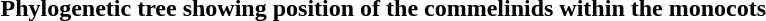<table>
<tr>
<td><strong>Phylogenetic tree showing position of the commelinids within the monocots</strong><br></td>
</tr>
</table>
